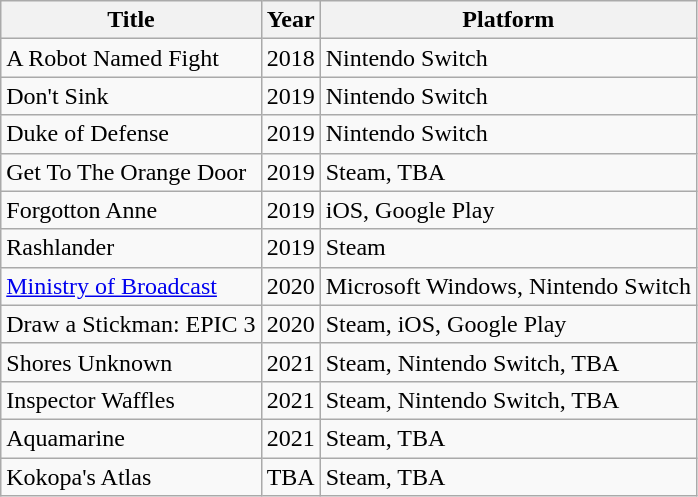<table class="wikitable">
<tr>
<th>Title</th>
<th>Year</th>
<th>Platform</th>
</tr>
<tr>
<td>A Robot Named Fight</td>
<td>2018</td>
<td>Nintendo Switch</td>
</tr>
<tr>
<td>Don't Sink</td>
<td>2019</td>
<td>Nintendo Switch</td>
</tr>
<tr>
<td>Duke of Defense</td>
<td>2019</td>
<td>Nintendo Switch</td>
</tr>
<tr>
<td>Get To The Orange Door</td>
<td>2019</td>
<td>Steam, TBA</td>
</tr>
<tr>
<td>Forgotton Anne</td>
<td>2019</td>
<td>iOS, Google Play</td>
</tr>
<tr>
<td>Rashlander</td>
<td>2019</td>
<td>Steam</td>
</tr>
<tr>
<td><a href='#'>Ministry of Broadcast</a></td>
<td>2020</td>
<td>Microsoft Windows, Nintendo Switch</td>
</tr>
<tr>
<td>Draw a Stickman: EPIC 3</td>
<td>2020</td>
<td>Steam, iOS, Google Play</td>
</tr>
<tr>
<td>Shores Unknown</td>
<td>2021</td>
<td>Steam, Nintendo Switch, TBA</td>
</tr>
<tr>
<td>Inspector Waffles</td>
<td>2021</td>
<td>Steam, Nintendo Switch, TBA</td>
</tr>
<tr>
<td>Aquamarine</td>
<td>2021</td>
<td>Steam, TBA</td>
</tr>
<tr>
<td>Kokopa's Atlas</td>
<td>TBA</td>
<td>Steam, TBA</td>
</tr>
</table>
